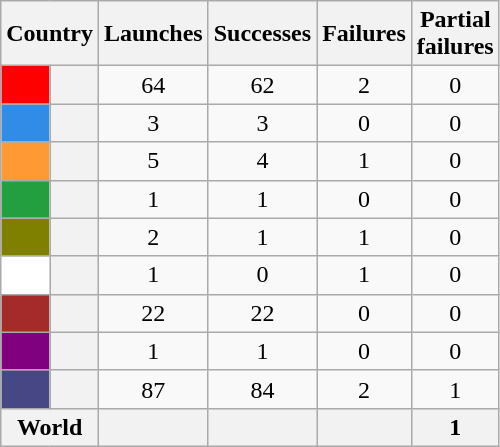<table class="wikitable sortable" style="text-align:center;">
<tr>
<th colspan=2>Country</th>
<th>Launches</th>
<th>Successes</th>
<th>Failures</th>
<th>Partial <br> failures</th>
</tr>
<tr>
<th style="background:#ff0000;"></th>
<th style="text-align:left;"></th>
<td>64</td>
<td>62</td>
<td>2</td>
<td>0</td>
</tr>
<tr>
<th style="background:#318ce7;"></th>
<th style="text-align:left;"></th>
<td>3</td>
<td>3</td>
<td>0</td>
<td>0</td>
</tr>
<tr>
<th style="background:#ff9933;"></th>
<th style="text-align:left;"></th>
<td>5</td>
<td>4</td>
<td>1</td>
<td>0</td>
</tr>
<tr>
<th style="background:#239f40;"></th>
<th style="text-align:left;"></th>
<td>1</td>
<td>1</td>
<td>0</td>
<td>0</td>
</tr>
<tr>
<th style="background:#808000;"></th>
<th style="text-align:left;"></th>
<td>2</td>
<td>1</td>
<td>1</td>
<td>0</td>
</tr>
<tr>
<th style="background:#ffffff;"></th>
<th style="text-align:left;"></th>
<td>1</td>
<td>0</td>
<td>1</td>
<td>0</td>
</tr>
<tr>
<th style="background:#a52a2a;"></th>
<th style="text-align:left;"></th>
<td>22</td>
<td>22</td>
<td>0</td>
<td>0</td>
</tr>
<tr>
<th style="background:#800080;"></th>
<th style="text-align:left;"></th>
<td>1</td>
<td>1</td>
<td>0</td>
<td>0</td>
</tr>
<tr>
<th style="background:#484785;"></th>
<th style="text-align:left;"></th>
<td>87</td>
<td>84</td>
<td>2</td>
<td>1</td>
</tr>
<tr class="sortbottom">
<th colspan="2">World</th>
<th></th>
<th></th>
<th></th>
<th>1</th>
</tr>
</table>
